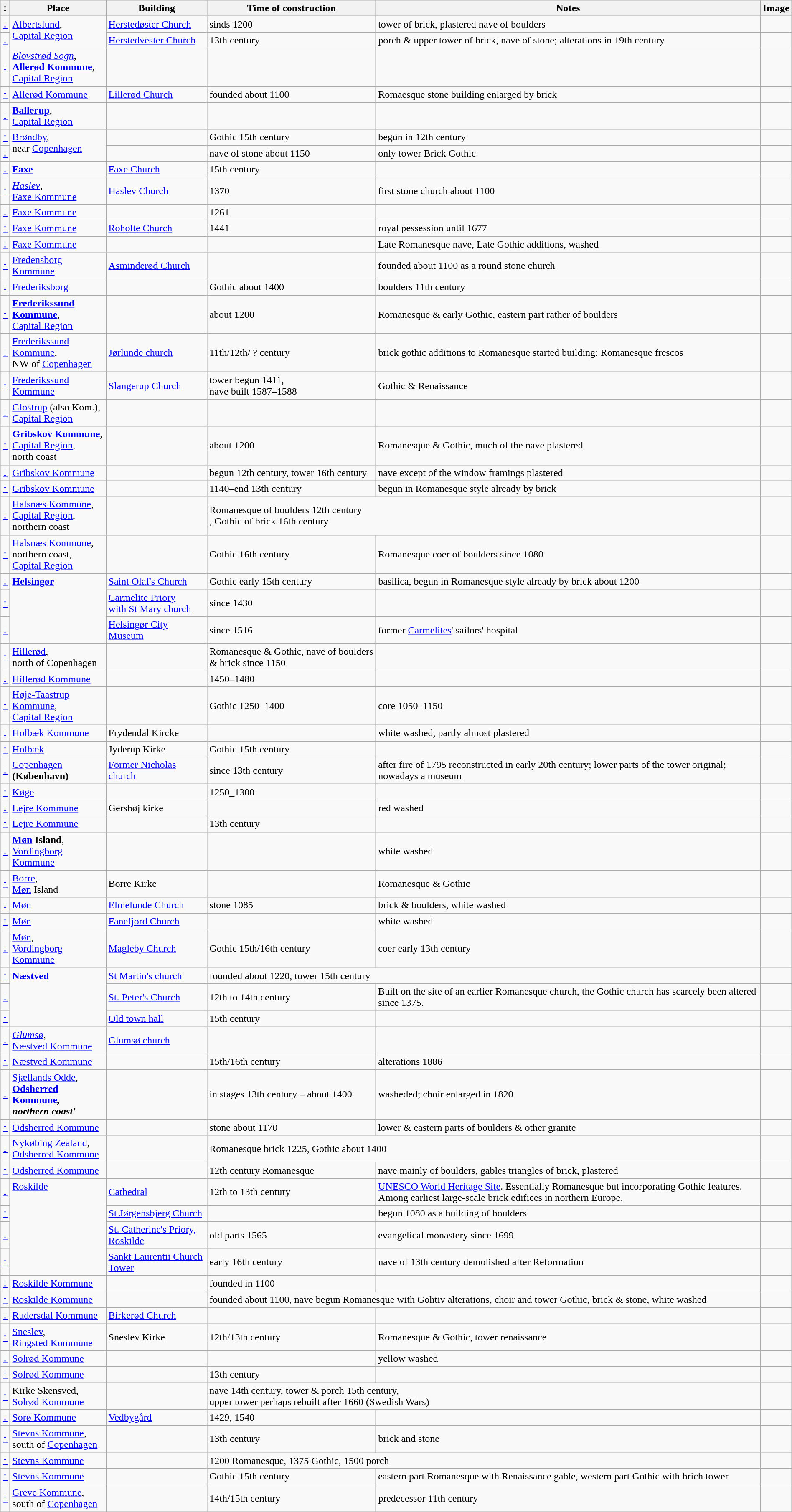<table class="wikitable"  style="border:2px; width:100%;">
<tr>
<th>↕</th>
<th>Place</th>
<th>Building</th>
<th>Time of construction</th>
<th>Notes</th>
<th widrh="100">Image</th>
</tr>
<tr>
<td><a href='#'>↓</a></td>
<td rowspan="2" style="vertical-align:top;"><a href='#'>Albertslund</a>, <br><a href='#'>Capital Region</a></td>
<td><a href='#'>Herstedøster Church</a></td>
<td>sinds 1200</td>
<td>tower of brick, plastered nave of boulders</td>
<td></td>
</tr>
<tr>
<td><a href='#'>↓</a></td>
<td><a href='#'>Herstedvester Church</a></td>
<td>13th century</td>
<td>porch & upper tower of brick, nave of stone; alterations in 19th century</td>
<td></td>
</tr>
<tr>
<td><a href='#'>↓</a></td>
<td><em><a href='#'>Blovstrød Sogn</a></em>, <br><strong><a href='#'>Allerød Kommune</a></strong>, <br><a href='#'>Capital Region</a></td>
<td></td>
<td></td>
<td></td>
<td></td>
</tr>
<tr>
<td><a href='#'>↑</a></td>
<td><a href='#'>Allerød Kommune</a></td>
<td><a href='#'>Lillerød Church</a></td>
<td>founded about 1100</td>
<td>Romaesque stone building enlarged by brick</td>
<td></td>
</tr>
<tr>
<td><a href='#'>↓</a></td>
<td><strong><a href='#'>Ballerup</a></strong>, <br><a href='#'>Capital Region</a></td>
<td></td>
<td></td>
<td></td>
<td></td>
</tr>
<tr>
<td><a href='#'>↑</a></td>
<td rowspan="2" style="vertical-align:top;"><a href='#'>Brøndby</a>, <br>near <a href='#'>Copenhagen</a></td>
<td></td>
<td>Gothic 15th century</td>
<td>begun in 12th century</td>
<td></td>
</tr>
<tr>
<td><a href='#'>↓</a></td>
<td></td>
<td>nave of stone about 1150</td>
<td>only tower Brick Gothic</td>
<td></td>
</tr>
<tr>
<td><a href='#'>↓</a></td>
<td><strong><a href='#'>Faxe</a></strong></td>
<td><a href='#'>Faxe Church</a></td>
<td>15th century</td>
<td></td>
<td></td>
</tr>
<tr>
<td><a href='#'>↑</a></td>
<td><em><a href='#'>Haslev</a></em>, <br><a href='#'>Faxe Kommune</a></td>
<td><a href='#'>Haslev Church</a></td>
<td>1370</td>
<td>first stone church about 1100</td>
<td></td>
</tr>
<tr>
<td><a href='#'>↓</a></td>
<td><a href='#'>Faxe Kommune</a></td>
<td></td>
<td>1261</td>
<td></td>
<td></td>
</tr>
<tr>
<td><a href='#'>↑</a></td>
<td><a href='#'>Faxe Kommune</a></td>
<td><a href='#'>Roholte Church</a></td>
<td>1441</td>
<td>royal pessession until 1677</td>
<td></td>
</tr>
<tr>
<td><a href='#'>↓</a></td>
<td><a href='#'>Faxe Kommune</a></td>
<td></td>
<td></td>
<td>Late Romanesque nave, Late Gothic additions, washed</td>
<td></td>
</tr>
<tr>
<td><a href='#'>↑</a></td>
<td><a href='#'>Fredensborg Kommune</a></td>
<td><a href='#'>Asminderød Church</a></td>
<td></td>
<td>founded about 1100 as a round stone church</td>
<td></td>
</tr>
<tr>
<td><a href='#'>↓</a></td>
<td><a href='#'>Frederiksborg</a></td>
<td></td>
<td>Gothic about 1400</td>
<td>boulders 11th century</td>
<td></td>
</tr>
<tr>
<td><a href='#'>↑</a></td>
<td><strong><a href='#'>Frederikssund Kommune</a></strong>, <br><a href='#'>Capital Region</a></td>
<td></td>
<td>about 1200</td>
<td>Romanesque & early Gothic, eastern part rather of boulders</td>
<td></td>
</tr>
<tr>
<td><a href='#'>↓</a></td>
<td><a href='#'>Frederikssund Kommune</a>, <br>NW of <a href='#'>Copenhagen</a></td>
<td><a href='#'>Jørlunde church</a></td>
<td>11th/12th/ ? century</td>
<td>brick gothic additions to Romanesque started building; Romanesque frescos</td>
<td></td>
</tr>
<tr>
<td><a href='#'>↑</a></td>
<td><a href='#'>Frederikssund Kommune</a></td>
<td><a href='#'>Slangerup Church</a></td>
<td>tower begun 1411,<br>nave built 1587–1588</td>
<td>Gothic & Renaissance</td>
<td></td>
</tr>
<tr>
<td><a href='#'>↓</a></td>
<td><a href='#'>Glostrup</a> (also Kom.), <br><a href='#'>Capital Region</a></td>
<td></td>
<td></td>
<td></td>
<td></td>
</tr>
<tr>
<td><a href='#'>↑</a></td>
<td><strong><a href='#'>Gribskov Kommune</a></strong>, <br><a href='#'>Capital Region</a>, <br>north coast</td>
<td></td>
<td>about 1200</td>
<td>Romanesque & Gothic, much of the nave plastered</td>
<td></td>
</tr>
<tr>
<td><a href='#'>↓</a></td>
<td><a href='#'>Gribskov Kommune</a></td>
<td></td>
<td>begun 12th century, tower 16th century</td>
<td>nave except of the window framings plastered</td>
<td></td>
</tr>
<tr>
<td><a href='#'>↑</a></td>
<td><a href='#'>Gribskov Kommune</a></td>
<td></td>
<td>1140–end 13th century</td>
<td>begun in Romanesque style already by brick</td>
<td></td>
</tr>
<tr>
<td><a href='#'>↓</a></td>
<td><a href='#'>Halsnæs Kommune</a>, <br><a href='#'>Capital Region</a>, <br>northern coast</td>
<td></td>
<td colspan="2">Romanesque of boulders 12th century<br>, Gothic of brick 16th century</td>
<td></td>
</tr>
<tr>
<td><a href='#'>↑</a></td>
<td><a href='#'>Halsnæs Kommune</a>, <br>northern coast, <br><a href='#'>Capital Region</a></td>
<td></td>
<td>Gothic 16th century</td>
<td>Romanesque coer of boulders since 1080</td>
<td></td>
</tr>
<tr>
<td><a href='#'>↓</a></td>
<td rowspan="3" style="vertical-align:top;"><strong><a href='#'>Helsingør</a></strong></td>
<td><a href='#'>Saint Olaf's Church</a></td>
<td>Gothic early 15th century</td>
<td>basilica, begun in Romanesque style already by brick about 1200</td>
<td></td>
</tr>
<tr>
<td><a href='#'>↑</a></td>
<td><a href='#'>Carmelite Priory<br>with St Mary church</a></td>
<td>since 1430</td>
<td></td>
<td></td>
</tr>
<tr>
<td><a href='#'>↓</a></td>
<td><a href='#'>Helsingør City Museum</a></td>
<td>since 1516</td>
<td>former <a href='#'>Carmelites</a>' sailors' hospital</td>
<td><br></td>
</tr>
<tr>
<td><a href='#'>↑</a></td>
<td><a href='#'>Hillerød</a>, <br>north of Copenhagen</td>
<td></td>
<td>Romanesque & Gothic, nave of boulders & brick since 1150</td>
<td></td>
<td></td>
</tr>
<tr>
<td><a href='#'>↓</a></td>
<td><a href='#'>Hillerød Kommune</a></td>
<td></td>
<td>1450–1480</td>
<td></td>
<td></td>
</tr>
<tr>
<td><a href='#'>↑</a></td>
<td><a href='#'>Høje-Taastrup Kommune</a>, <br><a href='#'>Capital Region</a></td>
<td></td>
<td>Gothic 1250–1400</td>
<td>core 1050–1150</td>
<td></td>
</tr>
<tr>
<td><a href='#'>↓</a></td>
<td><a href='#'>Holbæk Kommune</a></td>
<td>Frydendal Kircke</td>
<td></td>
<td>white washed, partly almost plastered</td>
<td></td>
</tr>
<tr>
<td><a href='#'>↑</a></td>
<td><a href='#'>Holbæk</a></td>
<td>Jyderup Kirke</td>
<td>Gothic 15th century</td>
<td></td>
<td></td>
</tr>
<tr>
<td><a href='#'>↓</a></td>
<td><a href='#'>Copenhagen</a><br><strong>(København)</strong></td>
<td><a href='#'>Former Nicholas church</a></td>
<td>since 13th century</td>
<td>after fire of 1795 reconstructed in early 20th century; lower parts of the tower original; nowadays a museum</td>
<td></td>
</tr>
<tr>
<td><a href='#'>↑</a></td>
<td><a href='#'>Køge</a></td>
<td></td>
<td>1250_1300</td>
<td></td>
<td></td>
</tr>
<tr>
<td><a href='#'>↓</a></td>
<td><a href='#'>Lejre Kommune</a></td>
<td>Gershøj kirke</td>
<td></td>
<td>red washed</td>
<td></td>
</tr>
<tr>
<td><a href='#'>↑</a></td>
<td><a href='#'>Lejre Kommune</a></td>
<td></td>
<td>13th century</td>
<td></td>
<td></td>
</tr>
<tr>
<td><a href='#'>↓</a></td>
<td><strong><a href='#'>Møn</a> Island</strong>, <br><a href='#'>Vordingborg Kommune</a></td>
<td></td>
<td></td>
<td>white washed</td>
<td></td>
</tr>
<tr>
<td><a href='#'>↑</a></td>
<td><a href='#'>Borre</a>, <br><a href='#'>Møn</a> Island</td>
<td>Borre Kirke</td>
<td></td>
<td>Romanesque & Gothic</td>
<td></td>
</tr>
<tr>
<td><a href='#'>↓</a></td>
<td><a href='#'>Møn</a></td>
<td><a href='#'>Elmelunde Church</a></td>
<td>stone 1085</td>
<td>brick & boulders, white washed</td>
<td></td>
</tr>
<tr>
<td><a href='#'>↑</a></td>
<td><a href='#'>Møn</a></td>
<td><a href='#'>Fanefjord Church</a></td>
<td></td>
<td>white washed</td>
<td></td>
</tr>
<tr>
<td><a href='#'>↓</a></td>
<td><a href='#'>Møn</a>, <br><a href='#'>Vordingborg Kommune</a></td>
<td><a href='#'>Magleby Church</a></td>
<td>Gothic 15th/16th century</td>
<td>coer early 13th century</td>
<td></td>
</tr>
<tr>
<td><a href='#'>↑</a></td>
<td rowspan="3" style="vertical-align:top;"><strong><a href='#'>Næstved</a></strong></td>
<td><a href='#'>St Martin's church</a></td>
<td colspan="2">founded about 1220, tower 15th century</td>
<td></td>
</tr>
<tr>
<td><a href='#'>↓</a></td>
<td><a href='#'>St. Peter's Church</a></td>
<td>12th to 14th century</td>
<td>Built on the site of an earlier Romanesque church, the Gothic church has scarcely been altered since 1375.</td>
<td></td>
</tr>
<tr>
<td><a href='#'>↑</a></td>
<td><a href='#'>Old town hall</a></td>
<td>15th century</td>
<td></td>
<td></td>
</tr>
<tr>
<td><a href='#'>↓</a></td>
<td><em><a href='#'>Glumsø</a></em>, <br><a href='#'>Næstved Kommune</a></td>
<td><a href='#'>Glumsø church</a></td>
<td></td>
<td></td>
<td></td>
</tr>
<tr>
<td><a href='#'>↑</a></td>
<td><a href='#'>Næstved Kommune</a></td>
<td></td>
<td>15th/16th century</td>
<td>alterations 1886</td>
<td></td>
</tr>
<tr>
<td><a href='#'>↓</a></td>
<td><a href='#'>Sjællands Odde</a>, <br><strong><a href='#'>Odsherred Kommune</a><em>,<br>northern coast'</td>
<td></strong><strong></td>
<td>in stages 13th century – about 1400</td>
<td>washeded; choir enlarged in 1820</td>
<td></td>
</tr>
<tr>
<td><a href='#'>↑</a></td>
<td><a href='#'>Odsherred Kommune</a></td>
<td></td>
<td>stone about 1170</td>
<td>lower & eastern parts of boulders & other granite</td>
<td></td>
</tr>
<tr>
<td><a href='#'>↓</a></td>
<td><a href='#'>Nykøbing Zealand</a>, <br><a href='#'>Odsherred Kommune</a></td>
<td></strong><strong></td>
<td colspan="2">Romanesque brick 1225, Gothic about 1400</td>
<td></td>
</tr>
<tr>
<td><a href='#'>↑</a></td>
<td><a href='#'>Odsherred Kommune</a></td>
<td></td>
<td>12th century Romanesque</td>
<td>nave mainly of boulders, gables triangles of brick, plastered</td>
<td><br></td>
</tr>
<tr>
<td><a href='#'>↓</a></td>
<td rowspan="4" style="vertical-align:top;"></strong><a href='#'>Roskilde</a><strong></td>
<td><a href='#'>Cathedral</a></td>
<td>12th to 13th century</td>
<td><a href='#'>UNESCO World Heritage Site</a>. Essentially Romanesque but incorporating Gothic features. Among earliest large-scale brick edifices in northern Europe.</td>
<td><br></td>
</tr>
<tr>
<td><a href='#'>↑</a></td>
<td><a href='#'>St Jørgensbjerg Church</a></td>
<td></td>
<td>begun 1080 as a building of boulders</td>
<td></td>
</tr>
<tr>
<td><a href='#'>↓</a></td>
<td><a href='#'>St. Catherine's Priory, Roskilde</a></td>
<td>old parts 1565</td>
<td>evangelical monastery since 1699</td>
<td></td>
</tr>
<tr>
<td><a href='#'>↑</a></td>
<td><a href='#'>Sankt Laurentii Church Tower</a></td>
<td>early 16th century</td>
<td>nave of 13th century demolished after Reformation</td>
<td></td>
</tr>
<tr>
<td><a href='#'>↓</a></td>
<td><a href='#'>Roskilde Kommune</a></td>
<td></td>
<td>founded in 1100</td>
<td></td>
<td></td>
</tr>
<tr>
<td><a href='#'>↑</a></td>
<td><a href='#'>Roskilde Kommune</a></td>
<td></td>
<td colspan="2">founded about 1100, nave begun Romanesque with Gohtiv alterations, choir and tower Gothic, brick & stone, white washed</td>
<td></td>
</tr>
<tr>
<td><a href='#'>↓</a></td>
<td><a href='#'>Rudersdal Kommune</a></td>
<td><a href='#'>Birkerød Church</a></td>
<td></td>
<td></td>
<td></td>
</tr>
<tr>
<td><a href='#'>↑</a></td>
<td><a href='#'>Sneslev</a>, <br><a href='#'>Ringsted Kommune</a></td>
<td>Sneslev Kirke</td>
<td>12th/13th century</td>
<td>Romanesque & Gothic, tower renaissance</td>
<td></td>
</tr>
<tr>
<td><a href='#'>↓</a></td>
<td><a href='#'>Solrød Kommune</a></td>
<td></td>
<td></td>
<td>yellow washed</td>
<td></td>
</tr>
<tr>
<td><a href='#'>↑</a></td>
<td><a href='#'>Solrød Kommune</a></td>
<td></td>
<td>13th century</td>
<td></td>
<td></td>
</tr>
<tr>
<td><a href='#'>↑</a></td>
<td>Kirke Skensved, <br><a href='#'>Solrød Kommune</a></td>
<td></td>
<td colspan="2">nave 14th century, tower & porch 15th century,<br> upper tower perhaps rebuilt after 1660 (Swedish Wars)</td>
<td></td>
</tr>
<tr>
<td><a href='#'>↓</a></td>
<td><a href='#'>Sorø Kommune</a></td>
<td><a href='#'>Vedbygård</a></td>
<td>1429, 1540</td>
<td></td>
<td><br></td>
</tr>
<tr>
<td><a href='#'>↑</a></td>
<td><a href='#'>Stevns Kommune</a>,<br>south of <a href='#'>Copenhagen</a></td>
<td></td>
<td>13th century</td>
<td>brick and stone</td>
<td></td>
</tr>
<tr>
<td><a href='#'>↑</a></td>
<td><a href='#'>Stevns Kommune</a></td>
<td></td>
<td colspan="2">1200 Romanesque, 1375 Gothic, 1500 porch</td>
<td></td>
</tr>
<tr>
<td><a href='#'>↑</a></td>
<td><a href='#'>Stevns Kommune</a></td>
<td></td>
<td>Gothic 15th century</td>
<td>eastern part Romanesque with Renaissance gable, western part Gothic with brich tower</td>
<td></td>
</tr>
<tr>
<td><a href='#'>↑</a></td>
<td><a href='#'>Greve Kommune</a>, <br>south of <a href='#'>Copenhagen</a></td>
<td></td>
<td>14th/15th century</td>
<td>predecessor 11th century</td>
<td><br></td>
</tr>
</table>
